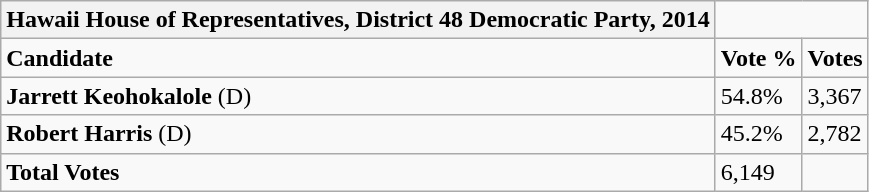<table class="wikitable">
<tr>
<th>Hawaii House of Representatives, District 48 Democratic Party, 2014</th>
</tr>
<tr>
<td><strong>Candidate</strong></td>
<td><strong>Vote %</strong></td>
<td><strong>Votes</strong></td>
</tr>
<tr>
<td><strong>Jarrett Keohokalole</strong> (D)</td>
<td>54.8%</td>
<td>3,367</td>
</tr>
<tr>
<td><strong>Robert Harris</strong> (D)</td>
<td>45.2%</td>
<td>2,782</td>
</tr>
<tr>
<td><strong>Total Votes</strong></td>
<td>6,149</td>
</tr>
</table>
